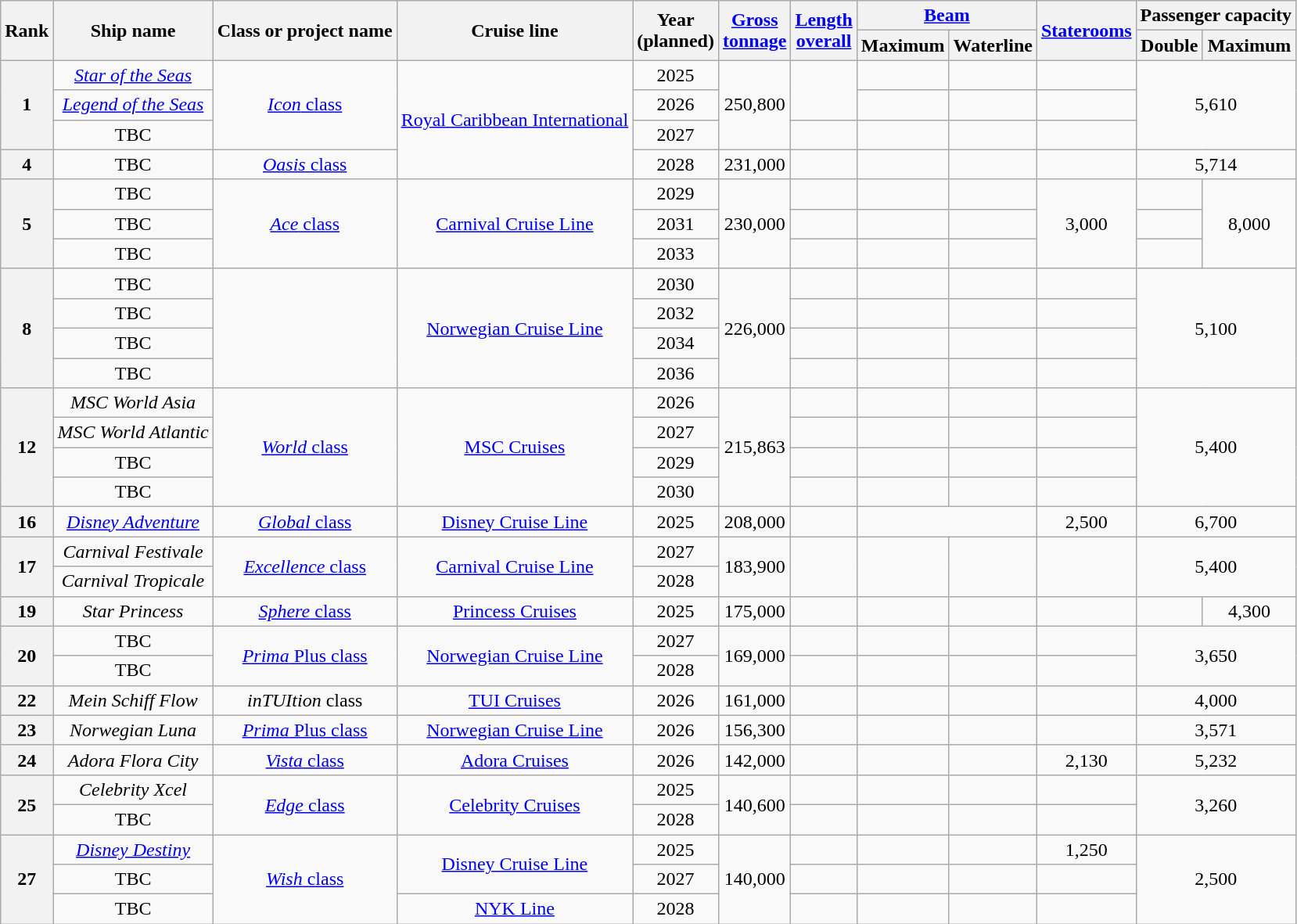<table class="wikitable sortable" style="text-align: center;">
<tr>
<th scope="col" rowspan=2>Rank</th>
<th scope="col" rowspan=2>Ship name</th>
<th rowspan="2">Class or project name</th>
<th rowspan="2" scope="col">Cruise line</th>
<th scope="col" rowspan=2>Year<br>(planned)</th>
<th scope="col" rowspan=2><a href='#'>Gross<br>tonnage</a></th>
<th scope="col" rowspan=2 data-sort-type="number"><a href='#'>Length<br>overall</a></th>
<th scope="colgroup" colspan=2><a href='#'>Beam</a></th>
<th scope="col" rowspan=2><a href='#'>Staterooms</a></th>
<th scope="colgroup" colspan=2>Passenger capacity</th>
</tr>
<tr>
<th scope="col">Maximum</th>
<th scope="col">Waterline</th>
<th scope="col">Double</th>
<th scope="col">Maximum</th>
</tr>
<tr>
<th rowspan="3">1</th>
<td><em><a href='#'>Star of the Seas</a></em></td>
<td rowspan="3"><a href='#'><em>Icon</em> class</a></td>
<td rowspan="4"><a href='#'>Royal Caribbean International</a></td>
<td>2025</td>
<td rowspan="3">250,800</td>
<td rowspan="2"></td>
<td style="text-align: center;"></td>
<td></td>
<td></td>
<td colspan="2" rowspan="3">5,610</td>
</tr>
<tr>
<td><em><a href='#'>Legend of the Seas</a></em></td>
<td>2026</td>
<td></td>
<td></td>
<td></td>
</tr>
<tr>
<td>TBC</td>
<td>2027</td>
<td></td>
<td></td>
<td></td>
<td></td>
</tr>
<tr>
<th>4</th>
<td>TBC</td>
<td><a href='#'><em>Oasis</em> class</a></td>
<td>2028</td>
<td>231,000</td>
<td></td>
<td></td>
<td></td>
<td></td>
<td colspan="2">5,714</td>
</tr>
<tr>
<th rowspan="3">5</th>
<td>TBC</td>
<td rowspan="3"><a href='#'><em>Ace</em> class</a></td>
<td rowspan="3"><a href='#'>Carnival Cruise Line</a></td>
<td>2029</td>
<td rowspan="3">230,000</td>
<td></td>
<td></td>
<td></td>
<td rowspan="3">3,000</td>
<td></td>
<td rowspan="3">8,000</td>
</tr>
<tr>
<td>TBC</td>
<td>2031</td>
<td></td>
<td></td>
<td></td>
<td></td>
</tr>
<tr>
<td>TBC</td>
<td>2033</td>
<td></td>
<td></td>
<td></td>
<td></td>
</tr>
<tr>
<th rowspan="4">8</th>
<td>TBC</td>
<td rowspan="4"></td>
<td rowspan="4"><a href='#'>Norwegian Cruise Line</a></td>
<td>2030</td>
<td rowspan="4">226,000</td>
<td></td>
<td></td>
<td></td>
<td></td>
<td colspan="2" rowspan="4">5,100</td>
</tr>
<tr>
<td>TBC</td>
<td>2032</td>
<td></td>
<td></td>
<td></td>
<td></td>
</tr>
<tr>
<td>TBC</td>
<td>2034</td>
<td></td>
<td></td>
<td></td>
<td></td>
</tr>
<tr>
<td>TBC</td>
<td>2036</td>
<td></td>
<td></td>
<td></td>
<td></td>
</tr>
<tr>
<th rowspan="4">12</th>
<td scope="row"><em>MSC World Asia</em></td>
<td rowspan="4"><a href='#'><em>World</em> class</a></td>
<td rowspan="4"><a href='#'>MSC Cruises</a></td>
<td>2026</td>
<td rowspan="4">215,863</td>
<td></td>
<td></td>
<td></td>
<td></td>
<td colspan="2" rowspan="4">5,400</td>
</tr>
<tr>
<td scope="row"><em>MSC World Atlantic</em></td>
<td>2027</td>
<td></td>
<td></td>
<td></td>
<td></td>
</tr>
<tr>
<td scope="row">TBC</td>
<td>2029</td>
<td></td>
<td></td>
<td></td>
<td></td>
</tr>
<tr>
<td scope="row">TBC</td>
<td>2030</td>
<td></td>
<td></td>
<td></td>
<td></td>
</tr>
<tr>
<th>16</th>
<td><em><a href='#'>Disney Adventure</a></em></td>
<td><a href='#'><em>Global</em> class</a></td>
<td><a href='#'>Disney Cruise Line</a></td>
<td>2025</td>
<td>208,000</td>
<td></td>
<td colspan="2"></td>
<td>2,500</td>
<td colspan="2">6,700</td>
</tr>
<tr>
<th rowspan="2">17</th>
<td><em>Carnival Festivale</em></td>
<td rowspan="2"><a href='#'><em>Excellence</em> class</a></td>
<td rowspan="2"><a href='#'>Carnival Cruise Line</a></td>
<td>2027</td>
<td rowspan="2">183,900</td>
<td rowspan="2"></td>
<td rowspan="2"></td>
<td rowspan="2"></td>
<td rowspan="2"></td>
<td colspan="2" rowspan="2">5,400</td>
</tr>
<tr>
<td><em>Carnival Tropicale</em></td>
<td>2028</td>
</tr>
<tr>
<th>19</th>
<td><em>Star Princess</em></td>
<td><a href='#'><em>Sphere</em> class</a></td>
<td><a href='#'>Princess Cruises</a></td>
<td>2025</td>
<td 175,000>175,000</td>
<td></td>
<td></td>
<td></td>
<td></td>
<td></td>
<td>4,300</td>
</tr>
<tr>
<th rowspan="2">20</th>
<td>TBC</td>
<td rowspan="2"><a href='#'><em>Prima</em> Plus class</a></td>
<td rowspan="2"><a href='#'>Norwegian Cruise Line</a></td>
<td>2027</td>
<td rowspan="2">169,000</td>
<td></td>
<td></td>
<td></td>
<td></td>
<td colspan="2" rowspan="2">3,650</td>
</tr>
<tr>
<td>TBC</td>
<td>2028</td>
<td></td>
<td></td>
<td></td>
<td></td>
</tr>
<tr>
<th>22</th>
<td><em>Mein Schiff Flow</em></td>
<td><em>inTUItion</em> class</td>
<td><a href='#'>TUI Cruises</a></td>
<td>2026</td>
<td>161,000</td>
<td></td>
<td></td>
<td></td>
<td></td>
<td colspan="2">4,000</td>
</tr>
<tr>
<th>23</th>
<td><em>Norwegian Luna</em></td>
<td><a href='#'><em>Prima</em> Plus class</a></td>
<td><a href='#'>Norwegian Cruise Line</a></td>
<td>2026</td>
<td>156,300</td>
<td></td>
<td></td>
<td></td>
<td></td>
<td colspan="2">3,571</td>
</tr>
<tr>
<th>24</th>
<td><em>Adora Flora City</em></td>
<td><a href='#'><em>Vista</em> class</a></td>
<td><a href='#'>Adora Cruises</a></td>
<td>2026</td>
<td>142,000</td>
<td></td>
<td></td>
<td></td>
<td>2,130</td>
<td colspan="2">5,232</td>
</tr>
<tr>
<th rowspan="2">25</th>
<td><em>Celebrity Xcel</em></td>
<td rowspan="2"><a href='#'><em>Edge</em> class</a></td>
<td rowspan="2"><a href='#'>Celebrity Cruises</a></td>
<td>2025</td>
<td rowspan="2">140,600</td>
<td></td>
<td></td>
<td></td>
<td></td>
<td colspan="2" rowspan="2">3,260</td>
</tr>
<tr>
<td>TBC</td>
<td>2028</td>
<td></td>
<td></td>
<td></td>
<td></td>
</tr>
<tr>
<th rowspan="3">27</th>
<td scope="row"><em><a href='#'>Disney Destiny</a></em></td>
<td rowspan="3"><a href='#'><em>Wish</em> class</a></td>
<td rowspan="2"><a href='#'>Disney Cruise Line</a></td>
<td>2025</td>
<td rowspan="3">140,000</td>
<td></td>
<td style="text-align: center;"></td>
<td></td>
<td>1,250</td>
<td colspan="2" rowspan="3">2,500</td>
</tr>
<tr>
<td>TBC</td>
<td>2027</td>
<td></td>
<td></td>
<td></td>
<td></td>
</tr>
<tr>
<td>TBC</td>
<td><a href='#'>NYK Line</a></td>
<td>2028</td>
<td></td>
<td></td>
<td></td>
<td></td>
</tr>
</table>
